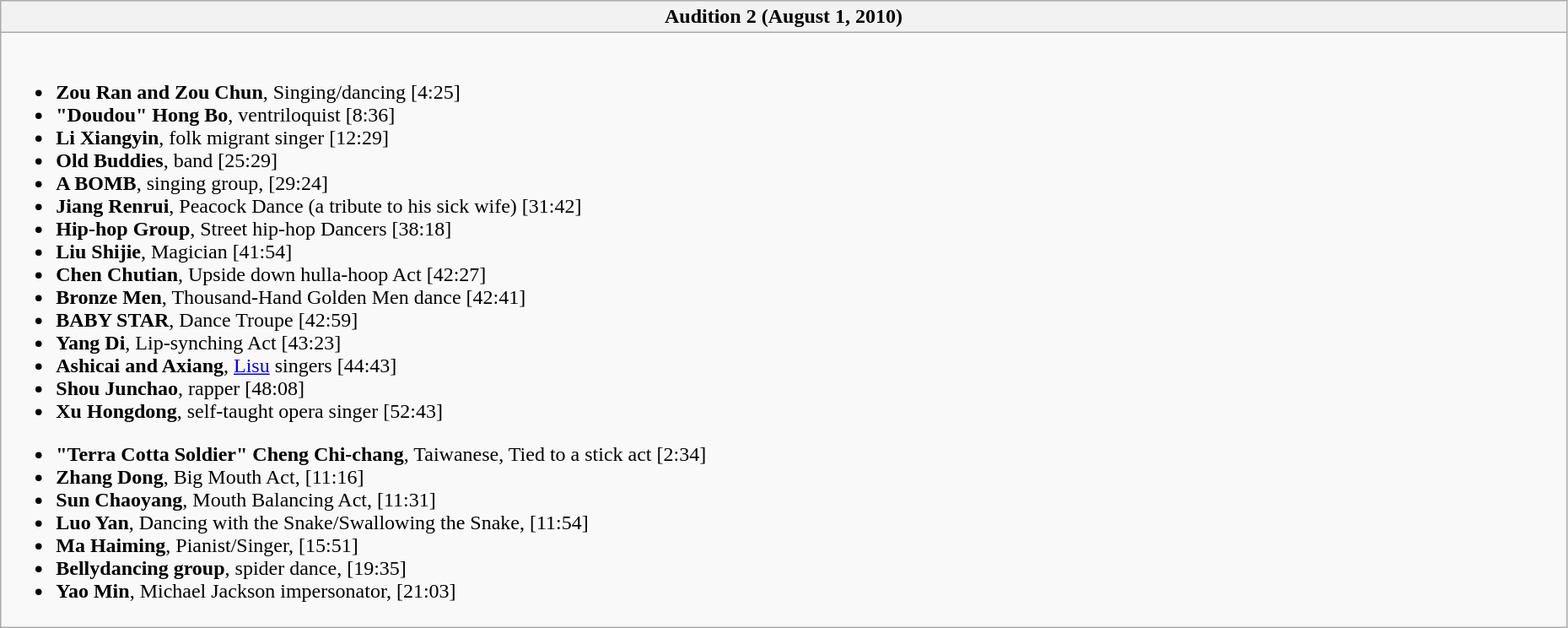<table class="wikitable collapsible collapsed" style="width: 98%">
<tr>
<th style="text-align: center">Audition 2 (August 1, 2010)</th>
</tr>
<tr>
<td><br><ul><li><strong>Zou Ran and Zou Chun</strong>, Singing/dancing  [4:25]</li><li><strong>"Doudou" Hong Bo</strong>, ventriloquist  [8:36]</li><li><strong>Li Xiangyin</strong>, folk migrant singer  [12:29]</li><li><strong>Old Buddies</strong>, band  [25:29]</li><li><strong>A BOMB</strong>, singing group,  [29:24]</li><li><strong>Jiang Renrui</strong>, Peacock Dance (a tribute to his sick wife)  [31:42]</li><li><strong>Hip-hop Group</strong>, Street hip-hop Dancers  [38:18]</li><li><strong>Liu Shijie</strong>, Magician  [41:54]</li><li><strong>Chen Chutian</strong>, Upside down hulla-hoop Act  [42:27]</li><li><strong>Bronze Men</strong>, Thousand-Hand Golden Men dance  [42:41]</li><li><strong>BABY STAR</strong>, Dance Troupe  [42:59]</li><li><strong>Yang Di</strong>, Lip-synching Act  [43:23]</li><li><strong>Ashicai and Axiang</strong>, <a href='#'>Lisu</a> singers  [44:43]</li><li><strong>Shou Junchao</strong>, rapper  [48:08]</li><li><strong>Xu Hongdong</strong>, self-taught opera singer  [52:43]</li></ul><ul><li><strong>"Terra Cotta Soldier" Cheng Chi-chang</strong>, Taiwanese, Tied to a stick act  [2:34]</li><li><strong>Zhang Dong</strong>, Big Mouth Act,  [11:16]</li><li><strong>Sun Chaoyang</strong>, Mouth Balancing Act,  [11:31]</li><li><strong>Luo Yan</strong>, Dancing with the Snake/Swallowing the Snake,  [11:54]</li><li><strong>Ma Haiming</strong>, Pianist/Singer,  [15:51]</li><li><strong>Bellydancing group</strong>, spider dance,  [19:35]</li><li><strong>Yao Min</strong>, Michael Jackson impersonator,  [21:03]</li></ul></td>
</tr>
</table>
